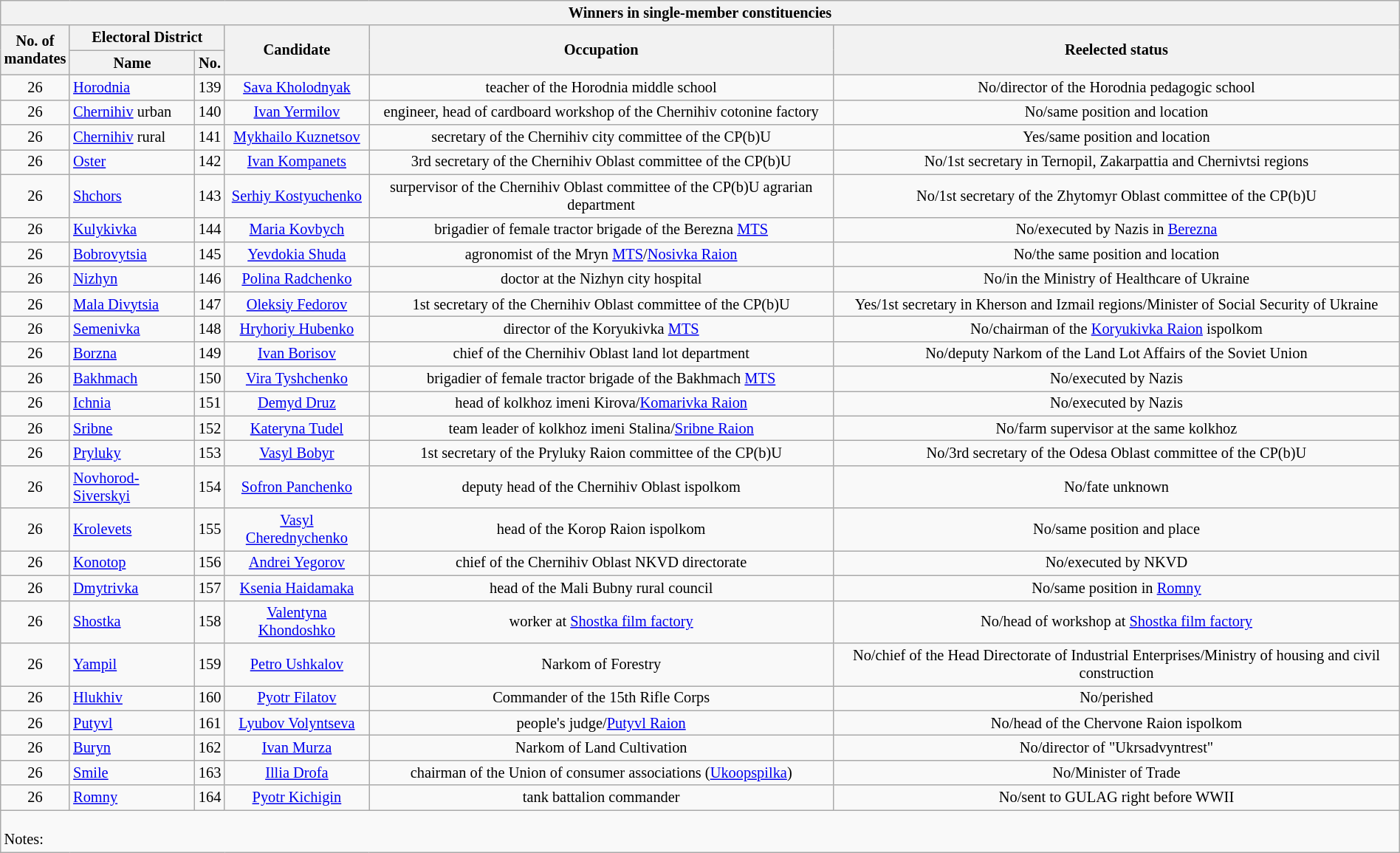<table class="wikitable collapsible collapsed" style="width:100%; font-size:85%">
<tr>
<th colspan=6>Winners in single-member constituencies</th>
</tr>
<tr>
<th rowspan=2 width=50>No. of mandates</th>
<th colspan=2>Electoral District</th>
<th rowspan=2>Candidate</th>
<th rowspan=2>Occupation</th>
<th rowspan=2>Reelected status</th>
</tr>
<tr>
<th>Name</th>
<th>No.</th>
</tr>
<tr>
<td style="text-align: center">26</td>
<td><a href='#'>Horodnia</a></td>
<td style="text-align: center">139</td>
<td style="text-align: center"><a href='#'>Sava Kholodnyak</a></td>
<td style="text-align: center">teacher of the Horodnia middle school</td>
<td style="text-align: center">No/director of the Horodnia pedagogic school</td>
</tr>
<tr>
<td style="text-align: center">26</td>
<td><a href='#'>Chernihiv</a> urban</td>
<td style="text-align: center">140</td>
<td style="text-align: center"><a href='#'>Ivan Yermilov</a></td>
<td style="text-align: center">engineer, head of cardboard workshop of the Chernihiv cotonine factory</td>
<td style="text-align: center">No/same position and location</td>
</tr>
<tr>
<td style="text-align: center">26</td>
<td><a href='#'>Chernihiv</a> rural</td>
<td style="text-align: center">141</td>
<td style="text-align: center"><a href='#'>Mykhailo Kuznetsov</a></td>
<td style="text-align: center">secretary of the Chernihiv city committee of the CP(b)U</td>
<td style="text-align: center">Yes/same position and location</td>
</tr>
<tr>
<td style="text-align: center">26</td>
<td><a href='#'>Oster</a></td>
<td style="text-align: center">142</td>
<td style="text-align: center"><a href='#'>Ivan Kompanets</a></td>
<td style="text-align: center">3rd secretary of the Chernihiv Oblast committee of the CP(b)U</td>
<td style="text-align: center">No/1st secretary in Ternopil, Zakarpattia and Chernivtsi regions</td>
</tr>
<tr>
<td style="text-align: center">26</td>
<td><a href='#'>Shchors</a></td>
<td style="text-align: center">143</td>
<td style="text-align: center"><a href='#'>Serhiy Kostyuchenko</a></td>
<td style="text-align: center">surpervisor of the Chernihiv Oblast committee of the CP(b)U agrarian department</td>
<td style="text-align: center">No/1st secretary of the Zhytomyr Oblast committee of the CP(b)U</td>
</tr>
<tr>
<td style="text-align: center">26</td>
<td><a href='#'>Kulykivka</a></td>
<td style="text-align: center">144</td>
<td style="text-align: center"><a href='#'>Maria Kovbych</a></td>
<td style="text-align: center">brigadier of female tractor brigade of the Berezna <a href='#'>MTS</a></td>
<td style="text-align: center">No/executed by Nazis in <a href='#'>Berezna</a></td>
</tr>
<tr>
<td style="text-align: center">26</td>
<td><a href='#'>Bobrovytsia</a></td>
<td style="text-align: center">145</td>
<td style="text-align: center"><a href='#'>Yevdokia Shuda</a></td>
<td style="text-align: center">agronomist of the Mryn <a href='#'>MTS</a>/<a href='#'>Nosivka Raion</a></td>
<td style="text-align: center">No/the same position and location</td>
</tr>
<tr>
<td style="text-align: center">26</td>
<td><a href='#'>Nizhyn</a></td>
<td style="text-align: center">146</td>
<td style="text-align: center"><a href='#'>Polina Radchenko</a></td>
<td style="text-align: center">doctor at the Nizhyn city hospital</td>
<td style="text-align: center">No/in the Ministry of Healthcare of Ukraine</td>
</tr>
<tr>
<td style="text-align: center">26</td>
<td><a href='#'>Mala Divytsia</a></td>
<td style="text-align: center">147</td>
<td style="text-align: center"><a href='#'>Oleksiy Fedorov</a></td>
<td style="text-align: center">1st secretary of the Chernihiv Oblast committee of the CP(b)U</td>
<td style="text-align: center">Yes/1st secretary in Kherson and Izmail regions/Minister of Social Security of Ukraine</td>
</tr>
<tr>
<td style="text-align: center">26</td>
<td><a href='#'>Semenivka</a></td>
<td style="text-align: center">148</td>
<td style="text-align: center"><a href='#'>Hryhoriy Hubenko</a></td>
<td style="text-align: center">director of the Koryukivka <a href='#'>MTS</a></td>
<td style="text-align: center">No/chairman of the <a href='#'>Koryukivka Raion</a> ispolkom</td>
</tr>
<tr>
<td style="text-align: center">26</td>
<td><a href='#'>Borzna</a></td>
<td style="text-align: center">149</td>
<td style="text-align: center"><a href='#'>Ivan Borisov</a></td>
<td style="text-align: center">chief of the Chernihiv Oblast land lot department</td>
<td style="text-align: center">No/deputy Narkom of the Land Lot Affairs of the Soviet Union</td>
</tr>
<tr>
<td style="text-align: center">26</td>
<td><a href='#'>Bakhmach</a></td>
<td style="text-align: center">150</td>
<td style="text-align: center"><a href='#'>Vira Tyshchenko</a></td>
<td style="text-align: center">brigadier of female tractor brigade of the Bakhmach <a href='#'>MTS</a></td>
<td style="text-align: center">No/executed by Nazis</td>
</tr>
<tr>
<td style="text-align: center">26</td>
<td><a href='#'>Ichnia</a></td>
<td style="text-align: center">151</td>
<td style="text-align: center"><a href='#'>Demyd Druz</a></td>
<td style="text-align: center">head of kolkhoz imeni Kirova/<a href='#'>Komarivka Raion</a></td>
<td style="text-align: center">No/executed by Nazis</td>
</tr>
<tr>
<td style="text-align: center">26</td>
<td><a href='#'>Sribne</a></td>
<td style="text-align: center">152</td>
<td style="text-align: center"><a href='#'>Kateryna Tudel</a></td>
<td style="text-align: center">team leader of kolkhoz imeni Stalina/<a href='#'>Sribne Raion</a></td>
<td style="text-align: center">No/farm supervisor at the same kolkhoz</td>
</tr>
<tr>
<td style="text-align: center">26</td>
<td><a href='#'>Pryluky</a></td>
<td style="text-align: center">153</td>
<td style="text-align: center"><a href='#'>Vasyl Bobyr</a></td>
<td style="text-align: center">1st secretary of the Pryluky Raion committee of the CP(b)U</td>
<td style="text-align: center">No/3rd secretary of the Odesa Oblast committee of the CP(b)U</td>
</tr>
<tr>
<td style="text-align: center">26</td>
<td><a href='#'>Novhorod-Siverskyi</a></td>
<td style="text-align: center">154</td>
<td style="text-align: center"><a href='#'>Sofron Panchenko</a></td>
<td style="text-align: center">deputy head of the Chernihiv Oblast ispolkom</td>
<td style="text-align: center">No/fate unknown</td>
</tr>
<tr>
<td style="text-align: center">26</td>
<td><a href='#'>Krolevets</a></td>
<td style="text-align: center">155</td>
<td style="text-align: center"><a href='#'>Vasyl Cherednychenko</a></td>
<td style="text-align: center">head of the Korop Raion ispolkom</td>
<td style="text-align: center">No/same position and place</td>
</tr>
<tr>
<td style="text-align: center">26</td>
<td><a href='#'>Konotop</a></td>
<td style="text-align: center">156</td>
<td style="text-align: center"><a href='#'>Andrei Yegorov</a></td>
<td style="text-align: center">chief of the Chernihiv Oblast NKVD directorate</td>
<td style="text-align: center">No/executed by NKVD</td>
</tr>
<tr>
<td style="text-align: center">26</td>
<td><a href='#'>Dmytrivka</a></td>
<td style="text-align: center">157</td>
<td style="text-align: center"><a href='#'>Ksenia Haidamaka</a></td>
<td style="text-align: center">head of the Mali Bubny rural council</td>
<td style="text-align: center">No/same position in <a href='#'>Romny</a></td>
</tr>
<tr>
<td style="text-align: center">26</td>
<td><a href='#'>Shostka</a></td>
<td style="text-align: center">158</td>
<td style="text-align: center"><a href='#'>Valentyna Khondoshko</a></td>
<td style="text-align: center">worker at <a href='#'>Shostka film factory</a></td>
<td style="text-align: center">No/head of workshop at <a href='#'>Shostka film factory</a></td>
</tr>
<tr>
<td style="text-align: center">26</td>
<td><a href='#'>Yampil</a></td>
<td style="text-align: center">159</td>
<td style="text-align: center"><a href='#'>Petro Ushkalov</a></td>
<td style="text-align: center">Narkom of Forestry</td>
<td style="text-align: center">No/chief of the Head Directorate of Industrial Enterprises/Ministry of housing and civil construction</td>
</tr>
<tr>
<td style="text-align: center">26</td>
<td><a href='#'>Hlukhiv</a></td>
<td style="text-align: center">160</td>
<td style="text-align: center"><a href='#'>Pyotr Filatov</a></td>
<td style="text-align: center">Commander of the 15th Rifle Corps</td>
<td style="text-align: center">No/perished</td>
</tr>
<tr>
<td style="text-align: center">26</td>
<td><a href='#'>Putyvl</a></td>
<td style="text-align: center">161</td>
<td style="text-align: center"><a href='#'>Lyubov Volyntseva</a></td>
<td style="text-align: center">people's judge/<a href='#'>Putyvl Raion</a></td>
<td style="text-align: center">No/head of the Chervone Raion ispolkom</td>
</tr>
<tr>
<td style="text-align: center">26</td>
<td><a href='#'>Buryn</a></td>
<td style="text-align: center">162</td>
<td style="text-align: center"><a href='#'>Ivan Murza</a></td>
<td style="text-align: center">Narkom of Land Cultivation</td>
<td style="text-align: center">No/director of "Ukrsadvyntrest"</td>
</tr>
<tr>
<td style="text-align: center">26</td>
<td><a href='#'>Smile</a></td>
<td style="text-align: center">163</td>
<td style="text-align: center"><a href='#'>Illia Drofa</a></td>
<td style="text-align: center">chairman of the Union of consumer associations (<a href='#'>Ukoopspilka</a>)</td>
<td style="text-align: center">No/Minister of Trade</td>
</tr>
<tr>
<td style="text-align: center">26</td>
<td><a href='#'>Romny</a></td>
<td style="text-align: center">164</td>
<td style="text-align: center"><a href='#'>Pyotr Kichigin</a></td>
<td style="text-align: center">tank battalion commander</td>
<td style="text-align: center">No/sent to GULAG right before WWII</td>
</tr>
<tr>
<td colspan=9 align=left><br>Notes:</td>
</tr>
</table>
